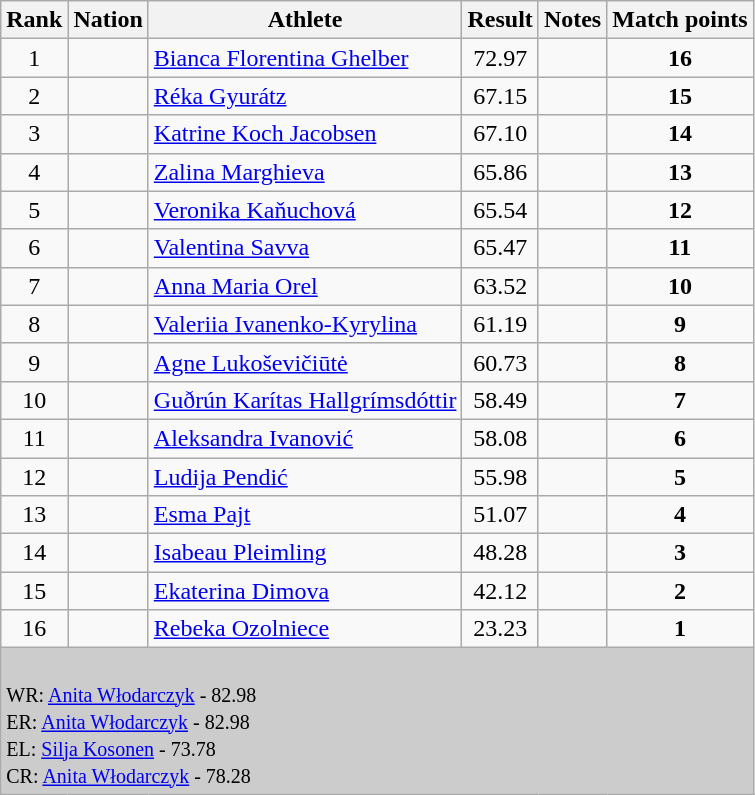<table class="wikitable sortable" style="text-align:left;">
<tr>
<th>Rank</th>
<th>Nation</th>
<th>Athlete</th>
<th>Result</th>
<th>Notes</th>
<th>Match points</th>
</tr>
<tr>
<td align=center>1</td>
<td></td>
<td><a href='#'>Bianca Florentina Ghelber</a></td>
<td align=center>72.97</td>
<td></td>
<td align=center><strong>16</strong></td>
</tr>
<tr>
<td align=center>2</td>
<td></td>
<td><a href='#'>Réka Gyurátz</a></td>
<td align=center>67.15</td>
<td></td>
<td align=center><strong>15</strong></td>
</tr>
<tr>
<td align=center>3</td>
<td></td>
<td><a href='#'>Katrine Koch Jacobsen</a></td>
<td align=center>67.10</td>
<td></td>
<td align=center><strong>14</strong></td>
</tr>
<tr>
<td align=center>4</td>
<td></td>
<td><a href='#'>Zalina Marghieva</a></td>
<td align=center>65.86</td>
<td></td>
<td align=center><strong>13</strong></td>
</tr>
<tr>
<td align=center>5</td>
<td></td>
<td><a href='#'>Veronika Kaňuchová</a></td>
<td align=center>65.54</td>
<td></td>
<td align=center><strong>12</strong></td>
</tr>
<tr>
<td align=center>6</td>
<td></td>
<td><a href='#'>Valentina Savva</a></td>
<td align=center>65.47</td>
<td align=center></td>
<td align=center><strong>11</strong></td>
</tr>
<tr>
<td align=center>7</td>
<td></td>
<td><a href='#'>Anna Maria Orel</a></td>
<td align=center>63.52</td>
<td></td>
<td align=center><strong>10</strong></td>
</tr>
<tr>
<td align=center>8</td>
<td></td>
<td><a href='#'>Valeriia Ivanenko-Kyrylina</a></td>
<td align=center>61.19</td>
<td></td>
<td align=center><strong>9</strong></td>
</tr>
<tr>
<td align=center>9</td>
<td></td>
<td><a href='#'>Agne Lukoševičiūtė</a></td>
<td align=center>60.73</td>
<td></td>
<td align=center><strong>8</strong></td>
</tr>
<tr>
<td align=center>10</td>
<td></td>
<td><a href='#'>Guðrún Karítas Hallgrímsdóttir</a></td>
<td align=center>58.49</td>
<td></td>
<td align=center><strong>7</strong></td>
</tr>
<tr>
<td align=center>11</td>
<td></td>
<td><a href='#'>Aleksandra Ivanović</a></td>
<td align=center>58.08</td>
<td></td>
<td align=center><strong>6</strong></td>
</tr>
<tr>
<td align=center>12</td>
<td></td>
<td><a href='#'>Ludija Pendić</a></td>
<td align=center>55.98</td>
<td></td>
<td align=center><strong>5</strong></td>
</tr>
<tr>
<td align=center>13</td>
<td></td>
<td><a href='#'>Esma Pajt</a></td>
<td align=center>51.07</td>
<td></td>
<td align=center><strong>4</strong></td>
</tr>
<tr>
<td align=center>14</td>
<td></td>
<td><a href='#'>Isabeau Pleimling</a></td>
<td align=center>48.28</td>
<td></td>
<td align=center><strong>3</strong></td>
</tr>
<tr>
<td align=center>15</td>
<td></td>
<td><a href='#'>Ekaterina Dimova</a></td>
<td align=center>42.12</td>
<td align=center></td>
<td align=center><strong>2</strong></td>
</tr>
<tr>
<td align=center>16</td>
<td></td>
<td><a href='#'>Rebeka Ozolniece</a></td>
<td align=center>23.23</td>
<td align=center></td>
<td align=center><strong>1</strong></td>
</tr>
<tr>
<td colspan="6" bgcolor="#cccccc"><br>
<small>WR:  <a href='#'>Anita Włodarczyk</a> - 82.98<br>ER:  <a href='#'>Anita Włodarczyk</a> - 82.98<br></small>
<small>EL:  <a href='#'>Silja Kosonen</a> - 73.78<br>CR:  <a href='#'>Anita Włodarczyk</a> - 78.28</small></td>
</tr>
</table>
